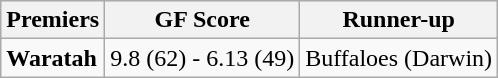<table class="wikitable" style="text-align:left;">
<tr style="background:#efefef;">
<th>Premiers</th>
<th>GF Score</th>
<th>Runner-up</th>
</tr>
<tr>
<td><strong>Waratah</strong></td>
<td>9.8 (62) - 6.13 (49)</td>
<td>Buffaloes (Darwin)</td>
</tr>
</table>
